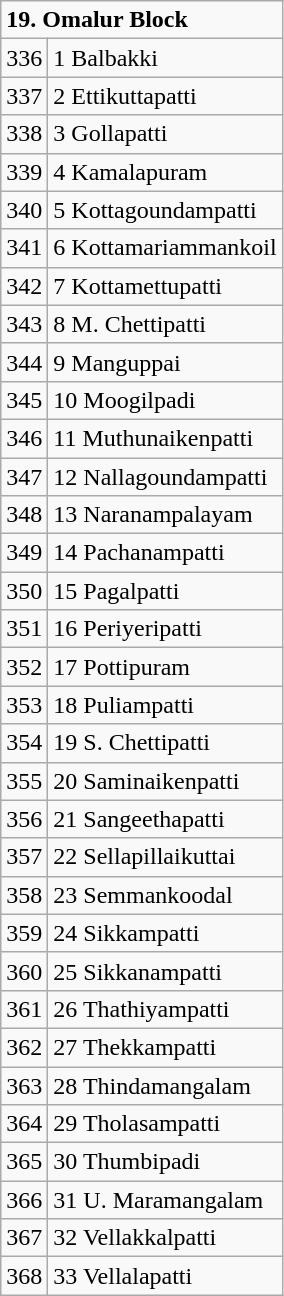<table class="wikitable">
<tr>
<td colspan="2"><strong>19. Omalur Block</strong></td>
</tr>
<tr>
<td>336</td>
<td>1 Balbakki</td>
</tr>
<tr>
<td>337</td>
<td>2 Ettikuttapatti</td>
</tr>
<tr>
<td>338</td>
<td>3 Gollapatti</td>
</tr>
<tr>
<td>339</td>
<td>4 Kamalapuram</td>
</tr>
<tr>
<td>340</td>
<td>5 Kottagoundampatti</td>
</tr>
<tr>
<td>341</td>
<td>6 Kottamariammankoil</td>
</tr>
<tr>
<td>342</td>
<td>7 Kottamettupatti</td>
</tr>
<tr>
<td>343</td>
<td>8 M. Chettipatti</td>
</tr>
<tr>
<td>344</td>
<td>9 Manguppai</td>
</tr>
<tr>
<td>345</td>
<td>10 Moogilpadi</td>
</tr>
<tr>
<td>346</td>
<td>11 Muthunaikenpatti</td>
</tr>
<tr>
<td>347</td>
<td>12 Nallagoundampatti</td>
</tr>
<tr>
<td>348</td>
<td>13 Naranampalayam</td>
</tr>
<tr>
<td>349</td>
<td>14 Pachanampatti</td>
</tr>
<tr>
<td>350</td>
<td>15 Pagalpatti</td>
</tr>
<tr>
<td>351</td>
<td>16 Periyeripatti</td>
</tr>
<tr>
<td>352</td>
<td>17 Pottipuram</td>
</tr>
<tr>
<td>353</td>
<td>18 Puliampatti</td>
</tr>
<tr>
<td>354</td>
<td>19 S. Chettipatti</td>
</tr>
<tr>
<td>355</td>
<td>20 Saminaikenpatti</td>
</tr>
<tr>
<td>356</td>
<td>21 Sangeethapatti</td>
</tr>
<tr>
<td>357</td>
<td>22 Sellapillaikuttai</td>
</tr>
<tr>
<td>358</td>
<td>23 Semmankoodal</td>
</tr>
<tr>
<td>359</td>
<td>24 Sikkampatti</td>
</tr>
<tr>
<td>360</td>
<td>25 Sikkanampatti</td>
</tr>
<tr>
<td>361</td>
<td>26 Thathiyampatti</td>
</tr>
<tr>
<td>362</td>
<td>27 Thekkampatti</td>
</tr>
<tr>
<td>363</td>
<td>28 Thindamangalam</td>
</tr>
<tr>
<td>364</td>
<td>29 Tholasampatti</td>
</tr>
<tr>
<td>365</td>
<td>30 Thumbipadi</td>
</tr>
<tr>
<td>366</td>
<td>31 U. Maramangalam</td>
</tr>
<tr>
<td>367</td>
<td>32 Vellakkalpatti</td>
</tr>
<tr>
<td>368</td>
<td>33 Vellalapatti</td>
</tr>
</table>
